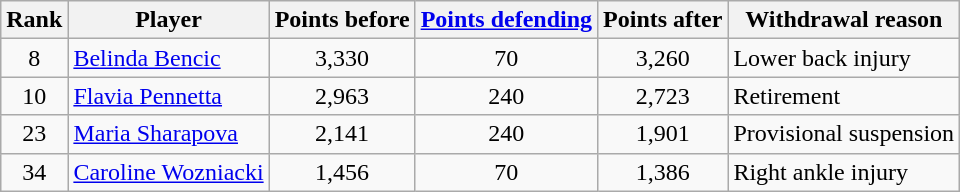<table class="wikitable collapsible uncollapsed">
<tr>
<th>Rank</th>
<th>Player</th>
<th>Points before</th>
<th><a href='#'>Points defending</a></th>
<th>Points after</th>
<th>Withdrawal reason</th>
</tr>
<tr>
<td style="text-align:center;">8</td>
<td> <a href='#'>Belinda Bencic</a></td>
<td style="text-align:center;">3,330</td>
<td style="text-align:center;">70</td>
<td style="text-align:center;">3,260</td>
<td>Lower back injury</td>
</tr>
<tr>
<td style="text-align:center;">10</td>
<td> <a href='#'>Flavia Pennetta</a></td>
<td style="text-align:center;">2,963</td>
<td style="text-align:center;">240</td>
<td style="text-align:center;">2,723</td>
<td>Retirement</td>
</tr>
<tr>
<td style="text-align:center;">23</td>
<td> <a href='#'>Maria Sharapova</a></td>
<td style="text-align:center;">2,141</td>
<td style="text-align:center;">240</td>
<td style="text-align:center;">1,901</td>
<td>Provisional suspension</td>
</tr>
<tr>
<td style="text-align:center;">34</td>
<td> <a href='#'>Caroline Wozniacki</a></td>
<td style="text-align:center;">1,456</td>
<td style="text-align:center;">70</td>
<td style="text-align:center;">1,386</td>
<td>Right ankle injury</td>
</tr>
</table>
